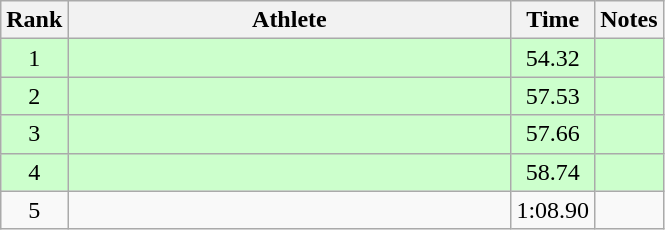<table class="wikitable" style="text-align:center">
<tr>
<th>Rank</th>
<th Style="width:18em">Athlete</th>
<th>Time</th>
<th>Notes</th>
</tr>
<tr style="background:#cfc">
<td>1</td>
<td style="text-align:left"></td>
<td>54.32</td>
<td></td>
</tr>
<tr style="background:#cfc">
<td>2</td>
<td style="text-align:left"></td>
<td>57.53</td>
<td></td>
</tr>
<tr style="background:#cfc">
<td>3</td>
<td style="text-align:left"></td>
<td>57.66</td>
<td></td>
</tr>
<tr style="background:#cfc">
<td>4</td>
<td style="text-align:left"></td>
<td>58.74</td>
<td></td>
</tr>
<tr>
<td>5</td>
<td style="text-align:left"></td>
<td>1:08.90</td>
<td></td>
</tr>
</table>
